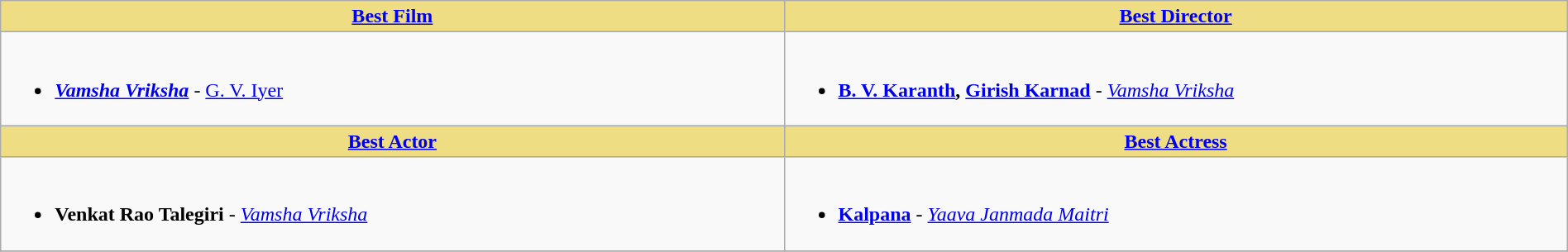<table class="wikitable" width=100% |>
<tr>
<th !  style="background:#eedd82; text-align:center; width:50%;"><a href='#'>Best Film</a></th>
<th !  style="background:#eedd82; text-align:center; width:50%;"><a href='#'>Best Director</a></th>
</tr>
<tr>
<td valign="top"><br><ul><li><strong><em><a href='#'>Vamsha Vriksha</a></em></strong> - <a href='#'>G. V. Iyer</a></li></ul></td>
<td valign="top"><br><ul><li><strong><a href='#'>B. V. Karanth</a>, <a href='#'>Girish Karnad</a></strong> - <em><a href='#'>Vamsha Vriksha</a></em></li></ul></td>
</tr>
<tr>
<th !  style="background:#eedd82; text-align:center; width:50%;"><a href='#'>Best Actor</a></th>
<th !  style="background:#eedd82; text-align:center; width:50%;"><a href='#'>Best Actress</a></th>
</tr>
<tr>
<td valign="top"><br><ul><li><strong>Venkat Rao Talegiri</strong> - <em><a href='#'>Vamsha Vriksha</a></em></li></ul></td>
<td valign="top"><br><ul><li><strong><a href='#'>Kalpana</a></strong> - <em><a href='#'>Yaava Janmada Maitri</a></em></li></ul></td>
</tr>
<tr>
</tr>
</table>
